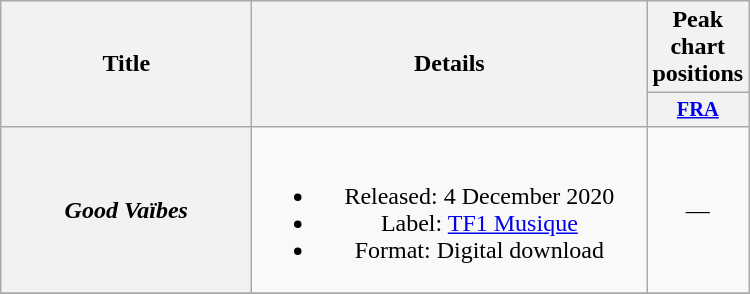<table class="wikitable plainrowheaders" style="text-align:center;">
<tr>
<th scope="col" rowspan="2" style="width:10em;">Title</th>
<th scope="col" rowspan="2" style="width:16em;">Details</th>
<th scope="col" colspan="1">Peak chart positions</th>
</tr>
<tr>
<th scope="col" style="width:3em;font-size:85%;"><a href='#'>FRA</a><br></th>
</tr>
<tr>
<th scope="row"><em>Good Vaïbes</em></th>
<td><br><ul><li>Released: 4 December 2020</li><li>Label: <a href='#'>TF1 Musique</a></li><li>Format: Digital download</li></ul></td>
<td>—</td>
</tr>
<tr>
</tr>
</table>
